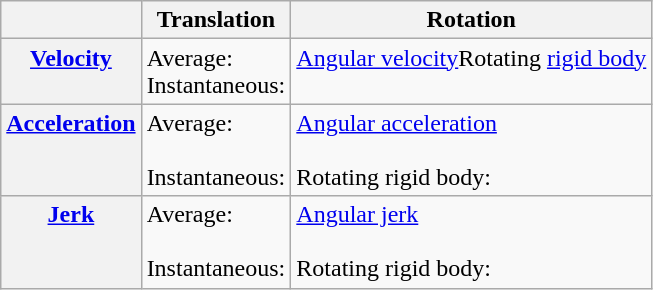<table class="wikitable">
<tr>
<th></th>
<th>Translation</th>
<th>Rotation</th>
</tr>
<tr valign="top">
<th><a href='#'>Velocity</a></th>
<td>Average:<br>
Instantaneous:<br></td>
<td><a href='#'>Angular velocity</a>Rotating <a href='#'>rigid body</a></td>
</tr>
<tr valign="top">
<th><a href='#'>Acceleration</a></th>
<td>Average:<br><br>Instantaneous:<br></td>
<td><a href='#'>Angular acceleration</a><br><br>Rotating rigid body:<br></td>
</tr>
<tr valign="top">
<th><a href='#'>Jerk</a></th>
<td>Average:<br><br>Instantaneous:<br></td>
<td><a href='#'>Angular jerk</a><br><br>Rotating rigid body:<br></td>
</tr>
</table>
